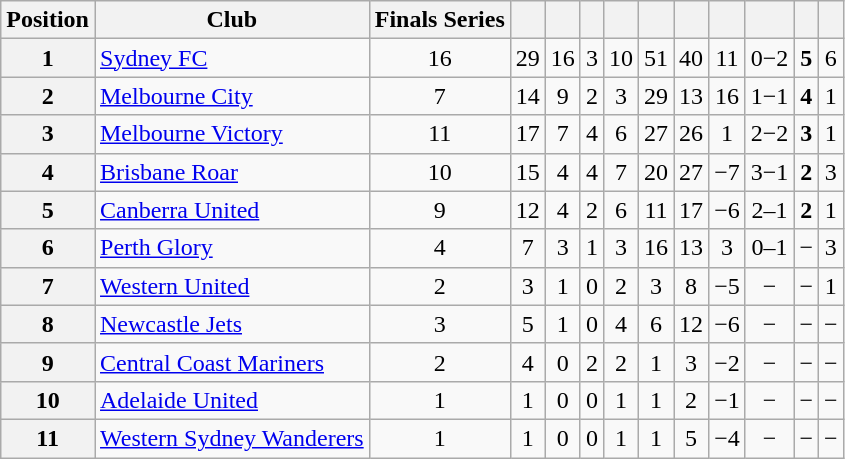<table class="wikitable sortable" style="text-align:center;">
<tr>
<th class="unsortable">Position</th>
<th class="unsortable">Club</th>
<th class="unsortable">Finals Series</th>
<th></th>
<th></th>
<th></th>
<th></th>
<th></th>
<th></th>
<th></th>
<th></th>
<th></th>
<th></th>
</tr>
<tr>
<th>1</th>
<td style="text-align:left;"><a href='#'>Sydney FC</a></td>
<td>16</td>
<td>29</td>
<td>16</td>
<td>3</td>
<td>10</td>
<td>51</td>
<td>40</td>
<td>11</td>
<td>0−2</td>
<td><strong>5</strong></td>
<td>6</td>
</tr>
<tr>
<th>2</th>
<td style="text-align:left;"><a href='#'>Melbourne City</a></td>
<td>7</td>
<td>14</td>
<td>9</td>
<td>2</td>
<td>3</td>
<td>29</td>
<td>13</td>
<td>16</td>
<td>1−1</td>
<td><strong>4</strong></td>
<td>1</td>
</tr>
<tr>
<th>3</th>
<td style="text-align:left;"><a href='#'>Melbourne Victory</a></td>
<td>11</td>
<td>17</td>
<td>7</td>
<td>4</td>
<td>6</td>
<td>27</td>
<td>26</td>
<td>1</td>
<td>2−2</td>
<td><strong>3</strong></td>
<td>1</td>
</tr>
<tr>
<th>4</th>
<td style="text-align:left;"><a href='#'>Brisbane Roar</a></td>
<td>10</td>
<td>15</td>
<td>4</td>
<td>4</td>
<td>7</td>
<td>20</td>
<td>27</td>
<td>−7</td>
<td>3−1</td>
<td><strong>2</strong></td>
<td>3</td>
</tr>
<tr>
<th>5</th>
<td style="text-align:left;"><a href='#'>Canberra United</a></td>
<td>9</td>
<td>12</td>
<td>4</td>
<td>2</td>
<td>6</td>
<td>11</td>
<td>17</td>
<td>−6</td>
<td>2–1</td>
<td><strong>2</strong></td>
<td>1</td>
</tr>
<tr>
<th>6</th>
<td style="text-align:left;"><a href='#'>Perth Glory</a></td>
<td>4</td>
<td>7</td>
<td>3</td>
<td>1</td>
<td>3</td>
<td>16</td>
<td>13</td>
<td>3</td>
<td>0–1</td>
<td>−</td>
<td>3</td>
</tr>
<tr>
<th>7</th>
<td style="text-align:left;"><a href='#'>Western United</a></td>
<td>2</td>
<td>3</td>
<td>1</td>
<td>0</td>
<td>2</td>
<td>3</td>
<td>8</td>
<td>−5</td>
<td>−</td>
<td>−</td>
<td>1</td>
</tr>
<tr>
<th>8</th>
<td style="text-align:left;"><a href='#'>Newcastle Jets</a></td>
<td>3</td>
<td>5</td>
<td>1</td>
<td>0</td>
<td>4</td>
<td>6</td>
<td>12</td>
<td>−6</td>
<td>−</td>
<td>−</td>
<td>−</td>
</tr>
<tr>
<th>9</th>
<td style="text-align:left;"><a href='#'>Central Coast Mariners</a></td>
<td>2</td>
<td>4</td>
<td>0</td>
<td>2</td>
<td>2</td>
<td>1</td>
<td>3</td>
<td>−2</td>
<td>−</td>
<td>−</td>
<td>−</td>
</tr>
<tr>
<th>10</th>
<td style="text-align:left;"><a href='#'>Adelaide United</a></td>
<td>1</td>
<td>1</td>
<td>0</td>
<td>0</td>
<td>1</td>
<td>1</td>
<td>2</td>
<td>−1</td>
<td>−</td>
<td>−</td>
<td>−</td>
</tr>
<tr>
<th>11</th>
<td style="text-align:left;"><a href='#'>Western Sydney Wanderers</a></td>
<td>1</td>
<td>1</td>
<td>0</td>
<td>0</td>
<td>1</td>
<td>1</td>
<td>5</td>
<td>−4</td>
<td>−</td>
<td>−</td>
<td>−</td>
</tr>
</table>
